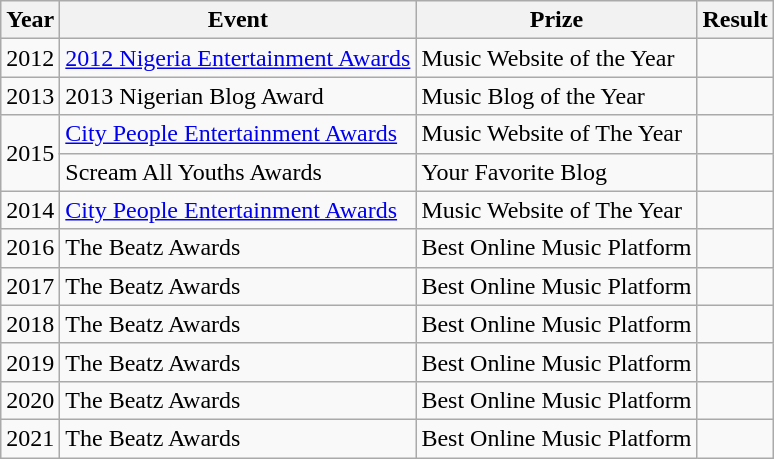<table class ="wikitable">
<tr>
<th>Year</th>
<th>Event</th>
<th>Prize</th>
<th>Result</th>
</tr>
<tr>
<td>2012</td>
<td><a href='#'>2012 Nigeria Entertainment Awards</a></td>
<td>Music Website of the Year</td>
<td></td>
</tr>
<tr>
<td>2013</td>
<td>2013 Nigerian Blog Award</td>
<td>Music Blog of the Year</td>
<td></td>
</tr>
<tr>
<td rowspan="2">2015</td>
<td><a href='#'>City People Entertainment Awards</a></td>
<td>Music Website of The Year</td>
<td></td>
</tr>
<tr>
<td>Scream All Youths Awards</td>
<td>Your Favorite Blog</td>
<td></td>
</tr>
<tr>
<td>2014</td>
<td><a href='#'>City People Entertainment Awards</a></td>
<td>Music Website of The Year</td>
<td></td>
</tr>
<tr>
<td>2016</td>
<td>The Beatz Awards</td>
<td>Best Online Music Platform</td>
<td></td>
</tr>
<tr>
<td>2017</td>
<td>The Beatz Awards</td>
<td>Best Online Music Platform</td>
<td></td>
</tr>
<tr>
<td>2018</td>
<td>The Beatz Awards</td>
<td>Best Online Music Platform</td>
<td></td>
</tr>
<tr>
<td>2019</td>
<td>The Beatz Awards</td>
<td>Best Online Music Platform</td>
<td></td>
</tr>
<tr>
<td>2020</td>
<td>The Beatz Awards</td>
<td>Best Online Music Platform</td>
<td></td>
</tr>
<tr>
<td>2021</td>
<td>The Beatz Awards</td>
<td>Best Online Music Platform</td>
<td></td>
</tr>
</table>
